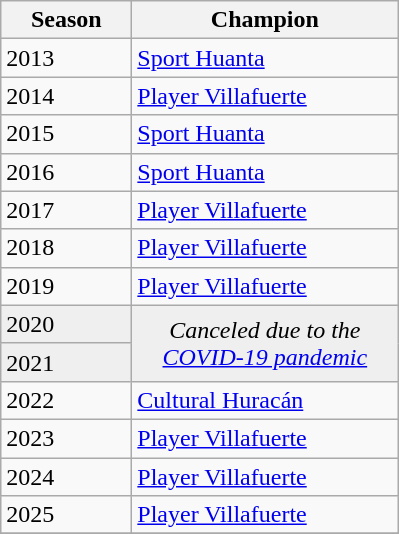<table class="wikitable sortable">
<tr>
<th width=80px>Season</th>
<th width=170px>Champion</th>
</tr>
<tr>
<td>2013</td>
<td><a href='#'>Sport Huanta</a></td>
</tr>
<tr>
<td>2014</td>
<td><a href='#'>Player Villafuerte</a></td>
</tr>
<tr>
<td>2015</td>
<td><a href='#'>Sport Huanta</a></td>
</tr>
<tr>
<td>2016</td>
<td><a href='#'>Sport Huanta</a></td>
</tr>
<tr>
<td>2017</td>
<td><a href='#'>Player Villafuerte</a></td>
</tr>
<tr>
<td>2018</td>
<td><a href='#'>Player Villafuerte</a></td>
</tr>
<tr>
<td>2019</td>
<td><a href='#'>Player Villafuerte</a></td>
</tr>
<tr bgcolor=#efefef>
<td>2020</td>
<td rowspan=2 colspan="1" align=center><em>Canceled due to the <a href='#'>COVID-19 pandemic</a></em></td>
</tr>
<tr bgcolor=#efefef>
<td>2021</td>
</tr>
<tr>
<td>2022</td>
<td><a href='#'>Cultural Huracán</a></td>
</tr>
<tr>
<td>2023</td>
<td><a href='#'>Player Villafuerte</a></td>
</tr>
<tr>
<td>2024</td>
<td><a href='#'>Player Villafuerte</a></td>
</tr>
<tr>
<td>2025</td>
<td><a href='#'>Player Villafuerte</a></td>
</tr>
<tr>
</tr>
</table>
